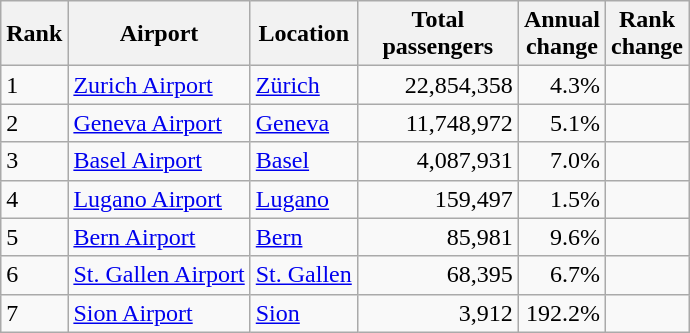<table class="wikitable">
<tr>
<th>Rank</th>
<th>Airport</th>
<th>Location</th>
<th style="width:100px">Total<br>passengers</th>
<th>Annual<br>change</th>
<th>Rank<br>change</th>
</tr>
<tr>
<td>1</td>
<td><a href='#'>Zurich Airport</a></td>
<td><a href='#'>Zürich</a></td>
<td align="right">22,854,358</td>
<td align="right">4.3%</td>
<td style="text-align:center;"></td>
</tr>
<tr>
<td>2</td>
<td><a href='#'>Geneva Airport</a></td>
<td><a href='#'>Geneva</a></td>
<td align="right">11,748,972</td>
<td align="right">5.1%</td>
<td style="text-align:center;"></td>
</tr>
<tr>
<td>3</td>
<td><a href='#'>Basel Airport</a></td>
<td><a href='#'>Basel</a></td>
<td align="right">4,087,931</td>
<td align="right">7.0%</td>
<td style="text-align:center;"></td>
</tr>
<tr>
<td>4</td>
<td><a href='#'>Lugano Airport</a></td>
<td><a href='#'>Lugano</a></td>
<td align="right">159,497</td>
<td align="right">1.5%</td>
<td style="text-align:center;"></td>
</tr>
<tr>
<td>5</td>
<td><a href='#'>Bern Airport</a></td>
<td><a href='#'>Bern</a></td>
<td align="right">85,981</td>
<td align="right">9.6%</td>
<td style="text-align:center;"></td>
</tr>
<tr>
<td>6</td>
<td><a href='#'>St. Gallen Airport</a></td>
<td><a href='#'>St. Gallen</a></td>
<td align="right">68,395</td>
<td align="right">6.7%</td>
<td style="text-align:center;"></td>
</tr>
<tr>
<td>7</td>
<td><a href='#'>Sion Airport</a></td>
<td><a href='#'>Sion</a></td>
<td align="right">3,912</td>
<td align="right">192.2%</td>
<td style="text-align:center;"></td>
</tr>
</table>
